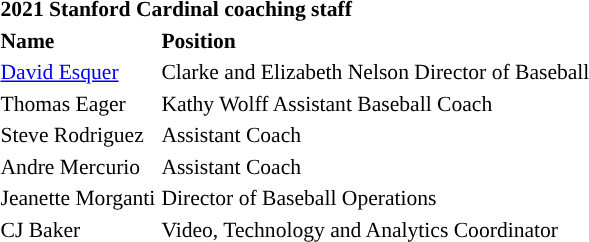<table class="toccolours" style="text-align: left; font-size:90%;">
<tr>
<th colspan="9">2021 Stanford Cardinal coaching staff</th>
</tr>
<tr>
<th>Name</th>
<th>Position</th>
</tr>
<tr>
<td><a href='#'>David Esquer</a></td>
<td>Clarke and Elizabeth Nelson Director of Baseball</td>
</tr>
<tr>
<td>Thomas Eager</td>
<td>Kathy Wolff Assistant Baseball Coach</td>
</tr>
<tr>
<td>Steve Rodriguez</td>
<td>Assistant Coach</td>
</tr>
<tr>
<td>Andre Mercurio</td>
<td>Assistant Coach</td>
</tr>
<tr>
<td>Jeanette Morganti</td>
<td>Director of Baseball Operations</td>
</tr>
<tr>
<td>CJ Baker</td>
<td>Video, Technology and Analytics Coordinator</td>
</tr>
</table>
